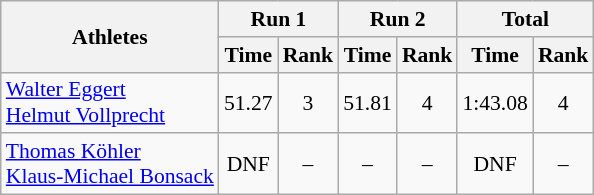<table class="wikitable" border="1" style="font-size:90%">
<tr>
<th rowspan="2">Athletes</th>
<th colspan="2">Run 1</th>
<th colspan="2">Run 2</th>
<th colspan="2">Total</th>
</tr>
<tr>
<th>Time</th>
<th>Rank</th>
<th>Time</th>
<th>Rank</th>
<th>Time</th>
<th>Rank</th>
</tr>
<tr>
<td><a href='#'>Walter Eggert</a><br><a href='#'>Helmut Vollprecht</a></td>
<td align="center">51.27</td>
<td align="center">3</td>
<td align="center">51.81</td>
<td align="center">4</td>
<td align="center">1:43.08</td>
<td align="center">4</td>
</tr>
<tr>
<td><a href='#'>Thomas Köhler</a><br><a href='#'>Klaus-Michael Bonsack</a></td>
<td align="center">DNF</td>
<td align="center">–</td>
<td align="center">–</td>
<td align="center">–</td>
<td align="center">DNF</td>
<td align="center">–</td>
</tr>
</table>
